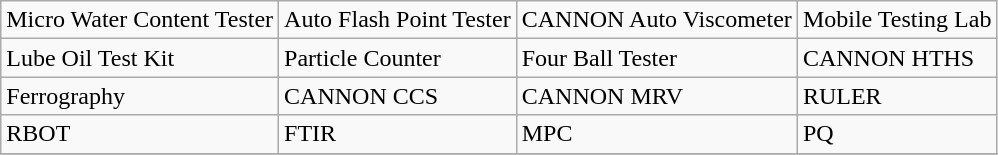<table class="wikitable">
<tr>
<td>Micro Water Content Tester</td>
<td>Auto Flash Point Tester</td>
<td>CANNON Auto Viscometer</td>
<td>Mobile Testing Lab</td>
</tr>
<tr>
<td>Lube Oil Test Kit</td>
<td>Particle Counter</td>
<td>Four Ball Tester</td>
<td>CANNON HTHS</td>
</tr>
<tr>
<td>Ferrography</td>
<td>CANNON CCS</td>
<td>CANNON MRV</td>
<td>RULER</td>
</tr>
<tr>
<td>RBOT</td>
<td>FTIR</td>
<td>MPC</td>
<td>PQ</td>
</tr>
<tr>
</tr>
</table>
